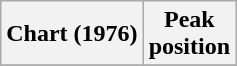<table class="wikitable sortable plainrowheaders" style="text-align:center">
<tr>
<th>Chart (1976)</th>
<th>Peak<br>position</th>
</tr>
<tr>
</tr>
</table>
